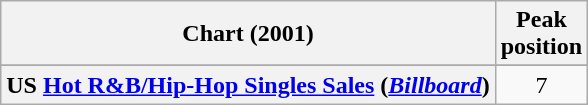<table class="wikitable sortable plainrowheaders" style="text-align:center">
<tr>
<th scope="col">Chart (2001)</th>
<th scope="col">Peak<br>position</th>
</tr>
<tr>
</tr>
<tr>
</tr>
<tr>
</tr>
<tr>
<th scope="row">US <a href='#'>Hot R&B/Hip-Hop Singles Sales</a> (<em><a href='#'>Billboard</a></em>)</th>
<td>7</td>
</tr>
</table>
